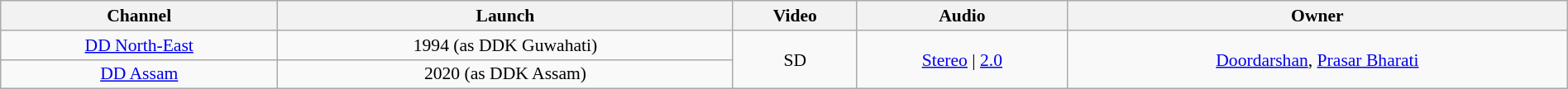<table class="wikitable sortable" style="border-collapse:collapse; font-size: 90%; text-align:center" width="100%">
<tr>
<th>Channel</th>
<th>Launch</th>
<th>Video</th>
<th>Audio</th>
<th>Owner</th>
</tr>
<tr>
<td><a href='#'>DD North-East</a></td>
<td>1994 (as DDK Guwahati)</td>
<td rowspan="2">SD</td>
<td rowspan="2"><a href='#'>Stereo</a> | <a href='#'>2.0</a></td>
<td rowspan="2"><a href='#'>Doordarshan</a>, <a href='#'>Prasar Bharati</a></td>
</tr>
<tr>
<td><a href='#'>DD Assam</a></td>
<td>2020 (as DDK Assam)</td>
</tr>
</table>
